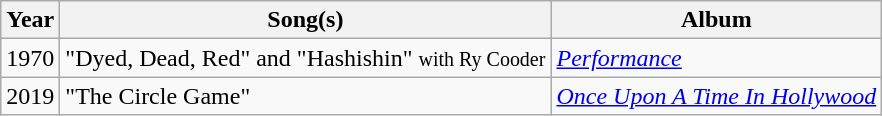<table class="wikitable">
<tr>
<th scope="col">Year</th>
<th scope="col">Song(s)</th>
<th scope="col">Album</th>
</tr>
<tr>
<td>1970</td>
<td>"Dyed, Dead, Red" and "Hashishin" <small>with Ry Cooder</small></td>
<td><em><a href='#'>Performance</a></em></td>
</tr>
<tr>
<td>2019</td>
<td>"The Circle Game"</td>
<td><em><a href='#'>Once Upon A Time In Hollywood</a></em></td>
</tr>
</table>
